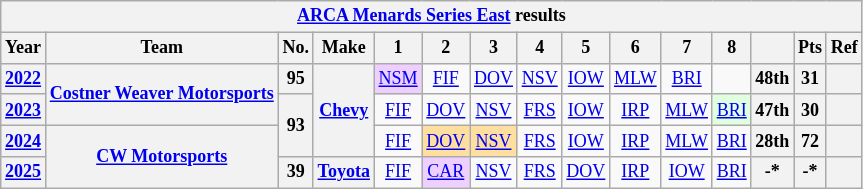<table class="wikitable" style="text-align:center; font-size:75%">
<tr>
<th colspan="23"><a href='#'>ARCA Menards Series East</a> results</th>
</tr>
<tr>
<th>Year</th>
<th>Team</th>
<th>No.</th>
<th>Make</th>
<th>1</th>
<th>2</th>
<th>3</th>
<th>4</th>
<th>5</th>
<th>6</th>
<th>7</th>
<th>8</th>
<th></th>
<th>Pts</th>
<th>Ref</th>
</tr>
<tr>
<th><a href='#'>2022</a></th>
<th rowspan="2"><a href='#'>Costner Weaver Motorsports</a></th>
<th>95</th>
<th rowspan="3"><a href='#'>Chevy</a></th>
<td style="background:#EFCFFF;"><a href='#'>NSM</a><br></td>
<td><a href='#'>FIF</a></td>
<td><a href='#'>DOV</a></td>
<td><a href='#'>NSV</a></td>
<td><a href='#'>IOW</a></td>
<td><a href='#'>MLW</a></td>
<td><a href='#'>BRI</a></td>
<td></td>
<th>48th</th>
<th>31</th>
<th></th>
</tr>
<tr>
<th><a href='#'>2023</a></th>
<th rowspan="2">93</th>
<td><a href='#'>FIF</a></td>
<td><a href='#'>DOV</a></td>
<td><a href='#'>NSV</a></td>
<td><a href='#'>FRS</a></td>
<td><a href='#'>IOW</a></td>
<td><a href='#'>IRP</a></td>
<td><a href='#'>MLW</a></td>
<td style="background:#DFFFDF;"><a href='#'>BRI</a><br></td>
<th>47th</th>
<th>30</th>
<th></th>
</tr>
<tr>
<th><a href='#'>2024</a></th>
<th rowspan=2><a href='#'>CW Motorsports</a></th>
<td><a href='#'>FIF</a></td>
<td style="background:#FFDF9F;"><a href='#'>DOV</a><br></td>
<td style="background:#FFDF9F;"><a href='#'>NSV</a><br></td>
<td><a href='#'>FRS</a></td>
<td><a href='#'>IOW</a></td>
<td><a href='#'>IRP</a></td>
<td><a href='#'>MLW</a></td>
<td><a href='#'>BRI</a></td>
<th>28th</th>
<th>72</th>
<th></th>
</tr>
<tr>
<th><a href='#'>2025</a></th>
<th>39</th>
<th><a href='#'>Toyota</a></th>
<td><a href='#'>FIF</a></td>
<td style="background:#EFCFFF;"><a href='#'>CAR</a><br></td>
<td><a href='#'>NSV</a></td>
<td><a href='#'>FRS</a></td>
<td><a href='#'>DOV</a></td>
<td><a href='#'>IRP</a></td>
<td><a href='#'>IOW</a></td>
<td><a href='#'>BRI</a></td>
<th>-*</th>
<th>-*</th>
<th></th>
</tr>
</table>
